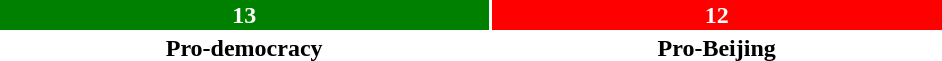<table style="width:50%; text-align:center;">
<tr style="color:white;">
<td style="background:green; width:52%;"><strong>13</strong></td>
<td style="background:red; width:48%;"><strong>12</strong></td>
</tr>
<tr>
<td><span><strong>Pro-democracy</strong></span></td>
<td><span><strong>Pro-Beijing</strong></span></td>
</tr>
</table>
